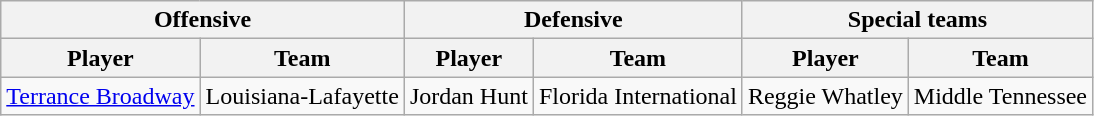<table class="wikitable">
<tr>
<th colspan="2">Offensive</th>
<th colspan="2">Defensive</th>
<th colspan="2">Special teams</th>
</tr>
<tr>
<th>Player</th>
<th>Team</th>
<th>Player</th>
<th>Team</th>
<th>Player</th>
<th>Team</th>
</tr>
<tr>
<td><a href='#'>Terrance Broadway</a></td>
<td>Louisiana-Lafayette</td>
<td>Jordan Hunt</td>
<td>Florida International</td>
<td>Reggie Whatley</td>
<td>Middle Tennessee</td>
</tr>
</table>
